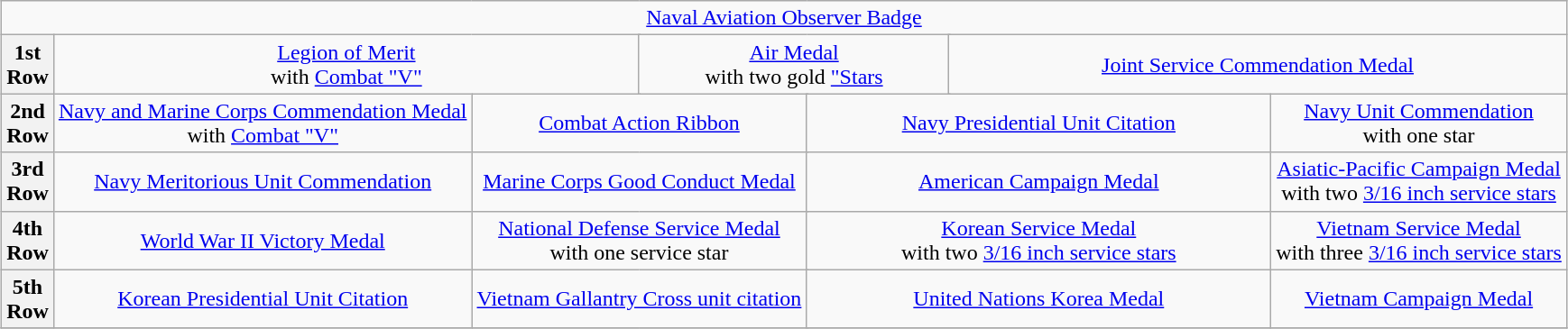<table class="wikitable" style="margin:1em auto; text-align:center;">
<tr>
<td colspan="14"><a href='#'>Naval Aviation Observer Badge</a></td>
</tr>
<tr>
<th>1st<br>Row</th>
<td colspan="6"><a href='#'>Legion of Merit</a> <br>with <a href='#'>Combat "V"</a></td>
<td colspan="5"><a href='#'>Air Medal</a> <br>with two gold <a href='#'>"Stars</a></td>
<td colspan="4"><a href='#'>Joint Service Commendation Medal</a></td>
</tr>
<tr>
<th>2nd<br>Row</th>
<td colspan="4"><a href='#'>Navy and Marine Corps Commendation Medal</a> <br>with <a href='#'>Combat "V"</a></td>
<td colspan="4"><a href='#'>Combat Action Ribbon</a></td>
<td colspan="4"><a href='#'>Navy Presidential Unit Citation</a></td>
<td colspan="4"><a href='#'>Navy Unit Commendation</a> <br>with one star</td>
</tr>
<tr>
<th>3rd<br>Row</th>
<td colspan="4"><a href='#'>Navy Meritorious Unit Commendation</a></td>
<td colspan="4"><a href='#'>Marine Corps Good Conduct Medal</a></td>
<td colspan="4"><a href='#'>American Campaign Medal</a></td>
<td colspan="4"><a href='#'>Asiatic-Pacific Campaign Medal</a> <br>with two <a href='#'>3/16 inch service stars</a></td>
</tr>
<tr>
<th>4th<br>Row</th>
<td colspan="4"><a href='#'>World War II Victory Medal</a></td>
<td colspan="4"><a href='#'>National Defense Service Medal</a> <br>with one service star</td>
<td colspan="4"><a href='#'>Korean Service Medal</a> <br>with two <a href='#'>3/16 inch service stars</a></td>
<td colspan="4"><a href='#'>Vietnam Service Medal</a> <br>with three <a href='#'>3/16 inch service stars</a></td>
</tr>
<tr>
<th>5th<br>Row</th>
<td colspan="4"><a href='#'>Korean Presidential Unit Citation</a></td>
<td colspan="4"><a href='#'>Vietnam Gallantry Cross unit citation</a></td>
<td colspan="4"><a href='#'>United Nations Korea Medal</a></td>
<td colspan="4"><a href='#'>Vietnam Campaign Medal</a></td>
</tr>
<tr>
</tr>
</table>
